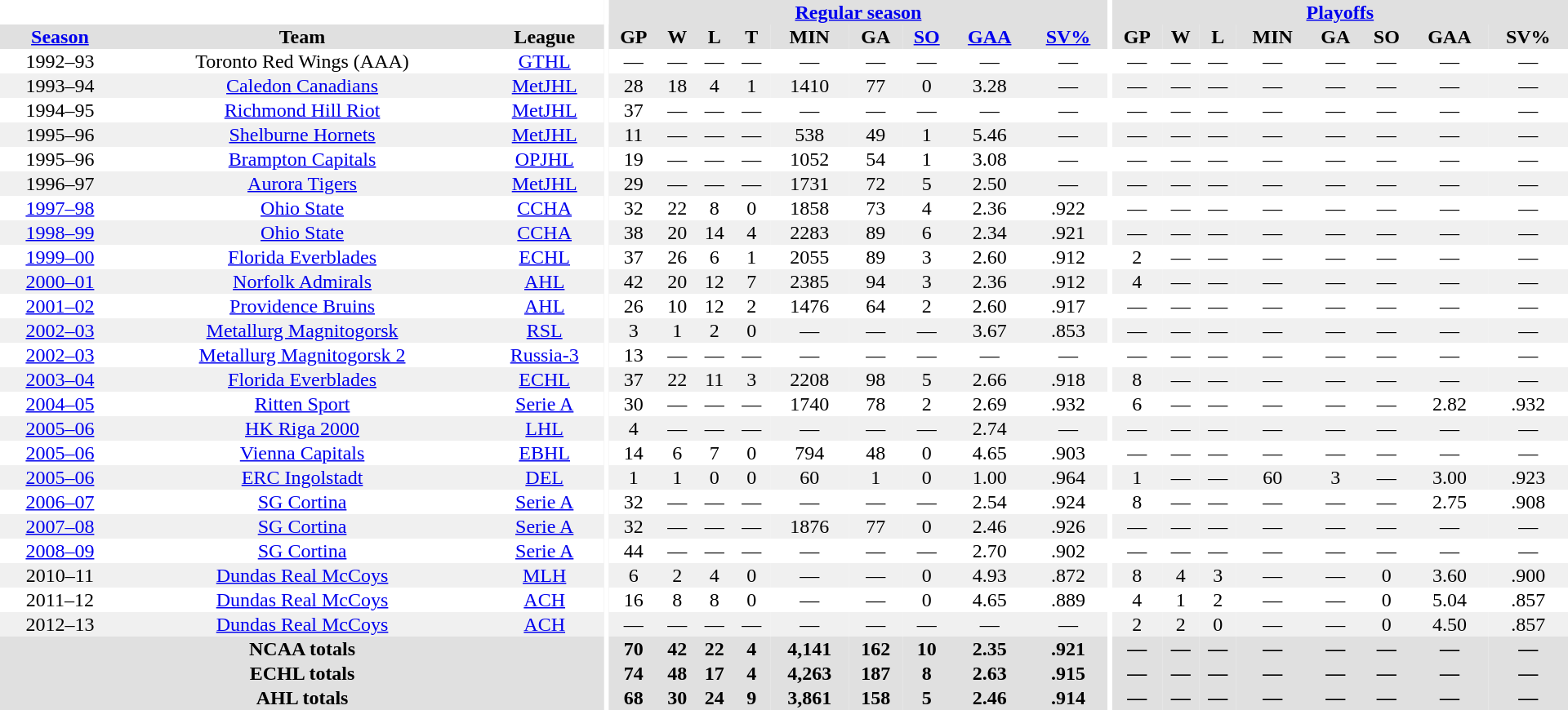<table border="0" cellpadding="1" cellspacing="0" style="text-align:center; width:80em">
<tr bgcolor="#e0e0e0">
<th colspan="3" bgcolor="#ffffff"></th>
<th rowspan="99" bgcolor="#ffffff"></th>
<th colspan="9"><a href='#'>Regular season</a></th>
<th rowspan="99" bgcolor="#ffffff"></th>
<th colspan="8"><a href='#'>Playoffs</a></th>
</tr>
<tr bgcolor="#e0e0e0">
<th><a href='#'>Season</a></th>
<th>Team</th>
<th>League</th>
<th>GP</th>
<th>W</th>
<th>L</th>
<th>T</th>
<th>MIN</th>
<th>GA</th>
<th><a href='#'>SO</a></th>
<th><a href='#'>GAA</a></th>
<th><a href='#'>SV%</a></th>
<th>GP</th>
<th>W</th>
<th>L</th>
<th>MIN</th>
<th>GA</th>
<th>SO</th>
<th>GAA</th>
<th>SV%</th>
</tr>
<tr>
<td>1992–93</td>
<td>Toronto Red Wings (AAA)</td>
<td><a href='#'>GTHL</a></td>
<td>—</td>
<td>—</td>
<td>—</td>
<td>—</td>
<td>—</td>
<td>—</td>
<td>—</td>
<td>—</td>
<td>—</td>
<td>—</td>
<td>—</td>
<td>—</td>
<td>—</td>
<td>—</td>
<td>—</td>
<td>—</td>
<td>—</td>
</tr>
<tr bgcolor="f0f0f0">
<td>1993–94</td>
<td><a href='#'>Caledon Canadians</a></td>
<td><a href='#'>MetJHL</a></td>
<td>28</td>
<td>18</td>
<td>4</td>
<td>1</td>
<td>1410</td>
<td>77</td>
<td>0</td>
<td>3.28</td>
<td>—</td>
<td>—</td>
<td>—</td>
<td>—</td>
<td>—</td>
<td>—</td>
<td>—</td>
<td>—</td>
<td>—</td>
</tr>
<tr>
<td>1994–95</td>
<td><a href='#'>Richmond Hill Riot</a></td>
<td><a href='#'>MetJHL</a></td>
<td>37</td>
<td>—</td>
<td>—</td>
<td>—</td>
<td>—</td>
<td>—</td>
<td>—</td>
<td>—</td>
<td>—</td>
<td>—</td>
<td>—</td>
<td>—</td>
<td>—</td>
<td>—</td>
<td>—</td>
<td>—</td>
<td>—</td>
</tr>
<tr bgcolor="f0f0f0">
<td>1995–96</td>
<td><a href='#'>Shelburne Hornets</a></td>
<td><a href='#'>MetJHL</a></td>
<td>11</td>
<td>—</td>
<td>—</td>
<td>—</td>
<td>538</td>
<td>49</td>
<td>1</td>
<td>5.46</td>
<td>—</td>
<td>—</td>
<td>—</td>
<td>—</td>
<td>—</td>
<td>—</td>
<td>—</td>
<td>—</td>
<td>—</td>
</tr>
<tr>
<td>1995–96</td>
<td><a href='#'>Brampton Capitals</a></td>
<td><a href='#'>OPJHL</a></td>
<td>19</td>
<td>—</td>
<td>—</td>
<td>—</td>
<td>1052</td>
<td>54</td>
<td>1</td>
<td>3.08</td>
<td>—</td>
<td>—</td>
<td>—</td>
<td>—</td>
<td>—</td>
<td>—</td>
<td>—</td>
<td>—</td>
<td>—</td>
</tr>
<tr bgcolor="f0f0f0">
<td>1996–97</td>
<td><a href='#'>Aurora Tigers</a></td>
<td><a href='#'>MetJHL</a></td>
<td>29</td>
<td>—</td>
<td>—</td>
<td>—</td>
<td>1731</td>
<td>72</td>
<td>5</td>
<td>2.50</td>
<td>—</td>
<td>—</td>
<td>—</td>
<td>—</td>
<td>—</td>
<td>—</td>
<td>—</td>
<td>—</td>
<td>—</td>
</tr>
<tr>
<td><a href='#'>1997–98</a></td>
<td><a href='#'>Ohio State</a></td>
<td><a href='#'>CCHA</a></td>
<td>32</td>
<td>22</td>
<td>8</td>
<td>0</td>
<td>1858</td>
<td>73</td>
<td>4</td>
<td>2.36</td>
<td>.922</td>
<td>—</td>
<td>—</td>
<td>—</td>
<td>—</td>
<td>—</td>
<td>—</td>
<td>—</td>
<td>—</td>
</tr>
<tr bgcolor="f0f0f0">
<td><a href='#'>1998–99</a></td>
<td><a href='#'>Ohio State</a></td>
<td><a href='#'>CCHA</a></td>
<td>38</td>
<td>20</td>
<td>14</td>
<td>4</td>
<td>2283</td>
<td>89</td>
<td>6</td>
<td>2.34</td>
<td>.921</td>
<td>—</td>
<td>—</td>
<td>—</td>
<td>—</td>
<td>—</td>
<td>—</td>
<td>—</td>
<td>—</td>
</tr>
<tr>
<td><a href='#'>1999–00</a></td>
<td><a href='#'>Florida Everblades</a></td>
<td><a href='#'>ECHL</a></td>
<td>37</td>
<td>26</td>
<td>6</td>
<td>1</td>
<td>2055</td>
<td>89</td>
<td>3</td>
<td>2.60</td>
<td>.912</td>
<td>2</td>
<td>—</td>
<td>—</td>
<td>—</td>
<td>—</td>
<td>—</td>
<td>—</td>
<td>—</td>
</tr>
<tr bgcolor="f0f0f0">
<td><a href='#'>2000–01</a></td>
<td><a href='#'>Norfolk Admirals</a></td>
<td><a href='#'>AHL</a></td>
<td>42</td>
<td>20</td>
<td>12</td>
<td>7</td>
<td>2385</td>
<td>94</td>
<td>3</td>
<td>2.36</td>
<td>.912</td>
<td>4</td>
<td>—</td>
<td>—</td>
<td>—</td>
<td>—</td>
<td>—</td>
<td>—</td>
<td>—</td>
</tr>
<tr>
<td><a href='#'>2001–02</a></td>
<td><a href='#'>Providence Bruins</a></td>
<td><a href='#'>AHL</a></td>
<td>26</td>
<td>10</td>
<td>12</td>
<td>2</td>
<td>1476</td>
<td>64</td>
<td>2</td>
<td>2.60</td>
<td>.917</td>
<td>—</td>
<td>—</td>
<td>—</td>
<td>—</td>
<td>—</td>
<td>—</td>
<td>—</td>
<td>—</td>
</tr>
<tr bgcolor="f0f0f0">
<td><a href='#'>2002–03</a></td>
<td><a href='#'>Metallurg Magnitogorsk</a></td>
<td><a href='#'>RSL</a></td>
<td>3</td>
<td>1</td>
<td>2</td>
<td>0</td>
<td>—</td>
<td>—</td>
<td>—</td>
<td>3.67</td>
<td>.853</td>
<td>—</td>
<td>—</td>
<td>—</td>
<td>—</td>
<td>—</td>
<td>—</td>
<td>—</td>
<td>—</td>
</tr>
<tr>
<td><a href='#'>2002–03</a></td>
<td><a href='#'>Metallurg Magnitogorsk 2</a></td>
<td><a href='#'>Russia-3</a></td>
<td>13</td>
<td>—</td>
<td>—</td>
<td>—</td>
<td>—</td>
<td>—</td>
<td>—</td>
<td>—</td>
<td>—</td>
<td>—</td>
<td>—</td>
<td>—</td>
<td>—</td>
<td>—</td>
<td>—</td>
<td>—</td>
<td>—</td>
</tr>
<tr bgcolor="f0f0f0">
<td><a href='#'>2003–04</a></td>
<td><a href='#'>Florida Everblades</a></td>
<td><a href='#'>ECHL</a></td>
<td>37</td>
<td>22</td>
<td>11</td>
<td>3</td>
<td>2208</td>
<td>98</td>
<td>5</td>
<td>2.66</td>
<td>.918</td>
<td>8</td>
<td>—</td>
<td>—</td>
<td>—</td>
<td>—</td>
<td>—</td>
<td>—</td>
<td>—</td>
</tr>
<tr>
<td><a href='#'>2004–05</a></td>
<td><a href='#'>Ritten Sport</a></td>
<td><a href='#'>Serie A</a></td>
<td>30</td>
<td>—</td>
<td>—</td>
<td>—</td>
<td>1740</td>
<td>78</td>
<td>2</td>
<td>2.69</td>
<td>.932</td>
<td>6</td>
<td>—</td>
<td>—</td>
<td>—</td>
<td>—</td>
<td>—</td>
<td>2.82</td>
<td>.932</td>
</tr>
<tr bgcolor="f0f0f0">
<td><a href='#'>2005–06</a></td>
<td><a href='#'>HK Riga 2000</a></td>
<td><a href='#'>LHL</a></td>
<td>4</td>
<td>—</td>
<td>—</td>
<td>—</td>
<td>—</td>
<td>—</td>
<td>—</td>
<td>2.74</td>
<td>—</td>
<td>—</td>
<td>—</td>
<td>—</td>
<td>—</td>
<td>—</td>
<td>—</td>
<td>—</td>
<td>—</td>
</tr>
<tr>
<td><a href='#'>2005–06</a></td>
<td><a href='#'>Vienna Capitals</a></td>
<td><a href='#'>EBHL</a></td>
<td>14</td>
<td>6</td>
<td>7</td>
<td>0</td>
<td>794</td>
<td>48</td>
<td>0</td>
<td>4.65</td>
<td>.903</td>
<td>—</td>
<td>—</td>
<td>—</td>
<td>—</td>
<td>—</td>
<td>—</td>
<td>—</td>
<td>—</td>
</tr>
<tr bgcolor="f0f0f0">
<td><a href='#'>2005–06</a></td>
<td><a href='#'>ERC Ingolstadt</a></td>
<td><a href='#'>DEL</a></td>
<td>1</td>
<td>1</td>
<td>0</td>
<td>0</td>
<td>60</td>
<td>1</td>
<td>0</td>
<td>1.00</td>
<td>.964</td>
<td>1</td>
<td>—</td>
<td>—</td>
<td>60</td>
<td>3</td>
<td>—</td>
<td>3.00</td>
<td>.923</td>
</tr>
<tr>
<td><a href='#'>2006–07</a></td>
<td><a href='#'>SG Cortina</a></td>
<td><a href='#'>Serie A</a></td>
<td>32</td>
<td>—</td>
<td>—</td>
<td>—</td>
<td>—</td>
<td>—</td>
<td>—</td>
<td>2.54</td>
<td>.924</td>
<td>8</td>
<td>—</td>
<td>—</td>
<td>—</td>
<td>—</td>
<td>—</td>
<td>2.75</td>
<td>.908</td>
</tr>
<tr bgcolor="f0f0f0">
<td><a href='#'>2007–08</a></td>
<td><a href='#'>SG Cortina</a></td>
<td><a href='#'>Serie A</a></td>
<td>32</td>
<td>—</td>
<td>—</td>
<td>—</td>
<td>1876</td>
<td>77</td>
<td>0</td>
<td>2.46</td>
<td>.926</td>
<td>—</td>
<td>—</td>
<td>—</td>
<td>—</td>
<td>—</td>
<td>—</td>
<td>—</td>
<td>—</td>
</tr>
<tr>
<td><a href='#'>2008–09</a></td>
<td><a href='#'>SG Cortina</a></td>
<td><a href='#'>Serie A</a></td>
<td>44</td>
<td>—</td>
<td>—</td>
<td>—</td>
<td>—</td>
<td>—</td>
<td>—</td>
<td>2.70</td>
<td>.902</td>
<td>—</td>
<td>—</td>
<td>—</td>
<td>—</td>
<td>—</td>
<td>—</td>
<td>—</td>
<td>—</td>
</tr>
<tr bgcolor="f0f0f0">
<td>2010–11</td>
<td><a href='#'>Dundas Real McCoys</a></td>
<td><a href='#'>MLH</a></td>
<td>6</td>
<td>2</td>
<td>4</td>
<td>0</td>
<td>—</td>
<td>—</td>
<td>0</td>
<td>4.93</td>
<td>.872</td>
<td>8</td>
<td>4</td>
<td>3</td>
<td>—</td>
<td>—</td>
<td>0</td>
<td>3.60</td>
<td>.900</td>
</tr>
<tr>
<td>2011–12</td>
<td><a href='#'>Dundas Real McCoys</a></td>
<td><a href='#'>ACH</a></td>
<td>16</td>
<td>8</td>
<td>8</td>
<td>0</td>
<td>—</td>
<td>—</td>
<td>0</td>
<td>4.65</td>
<td>.889</td>
<td>4</td>
<td>1</td>
<td>2</td>
<td>—</td>
<td>—</td>
<td>0</td>
<td>5.04</td>
<td>.857</td>
</tr>
<tr bgcolor="f0f0f0">
<td>2012–13</td>
<td><a href='#'>Dundas Real McCoys</a></td>
<td><a href='#'>ACH</a></td>
<td>—</td>
<td>—</td>
<td>—</td>
<td>—</td>
<td>—</td>
<td>—</td>
<td>—</td>
<td>—</td>
<td>—</td>
<td>2</td>
<td>2</td>
<td>0</td>
<td>—</td>
<td>—</td>
<td>0</td>
<td>4.50</td>
<td>.857</td>
</tr>
<tr bgcolor="#e0e0e0">
<th colspan="3">NCAA totals</th>
<th>70</th>
<th>42</th>
<th>22</th>
<th>4</th>
<th>4,141</th>
<th>162</th>
<th>10</th>
<th>2.35</th>
<th>.921</th>
<th>—</th>
<th>—</th>
<th>—</th>
<th>—</th>
<th>—</th>
<th>—</th>
<th>—</th>
<th>—</th>
</tr>
<tr bgcolor="#e0e0e0">
<th colspan="3">ECHL totals</th>
<th>74</th>
<th>48</th>
<th>17</th>
<th>4</th>
<th>4,263</th>
<th>187</th>
<th>8</th>
<th>2.63</th>
<th>.915</th>
<th>—</th>
<th>—</th>
<th>—</th>
<th>—</th>
<th>—</th>
<th>—</th>
<th>—</th>
<th>—</th>
</tr>
<tr bgcolor="#e0e0e0">
<th colspan="3">AHL totals</th>
<th>68</th>
<th>30</th>
<th>24</th>
<th>9</th>
<th>3,861</th>
<th>158</th>
<th>5</th>
<th>2.46</th>
<th>.914</th>
<th>—</th>
<th>—</th>
<th>—</th>
<th>—</th>
<th>—</th>
<th>—</th>
<th>—</th>
<th>—</th>
</tr>
</table>
